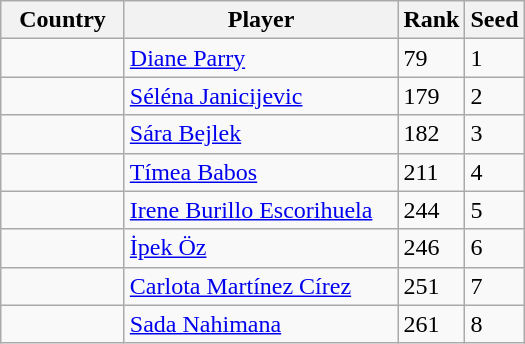<table class="wikitable">
<tr>
<th width="75">Country</th>
<th width="175">Player</th>
<th>Rank</th>
<th>Seed</th>
</tr>
<tr>
<td></td>
<td><a href='#'>Diane Parry</a></td>
<td>79</td>
<td>1</td>
</tr>
<tr>
<td></td>
<td><a href='#'>Séléna Janicijevic</a></td>
<td>179</td>
<td>2</td>
</tr>
<tr>
<td></td>
<td><a href='#'>Sára Bejlek</a></td>
<td>182</td>
<td>3</td>
</tr>
<tr>
<td></td>
<td><a href='#'>Tímea Babos</a></td>
<td>211</td>
<td>4</td>
</tr>
<tr>
<td></td>
<td><a href='#'>Irene Burillo Escorihuela</a></td>
<td>244</td>
<td>5</td>
</tr>
<tr>
<td></td>
<td><a href='#'>İpek Öz</a></td>
<td>246</td>
<td>6</td>
</tr>
<tr>
<td></td>
<td><a href='#'>Carlota Martínez Círez</a></td>
<td>251</td>
<td>7</td>
</tr>
<tr>
<td></td>
<td><a href='#'>Sada Nahimana</a></td>
<td>261</td>
<td>8</td>
</tr>
</table>
